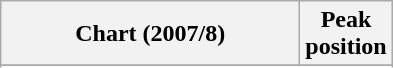<table class="wikitable plainrowheaders sortable" style="text-align:center;" border="1">
<tr>
<th scope="col" style="width:12em;">Chart (2007/8)</th>
<th scope="col">Peak<br>position</th>
</tr>
<tr>
</tr>
<tr>
</tr>
</table>
